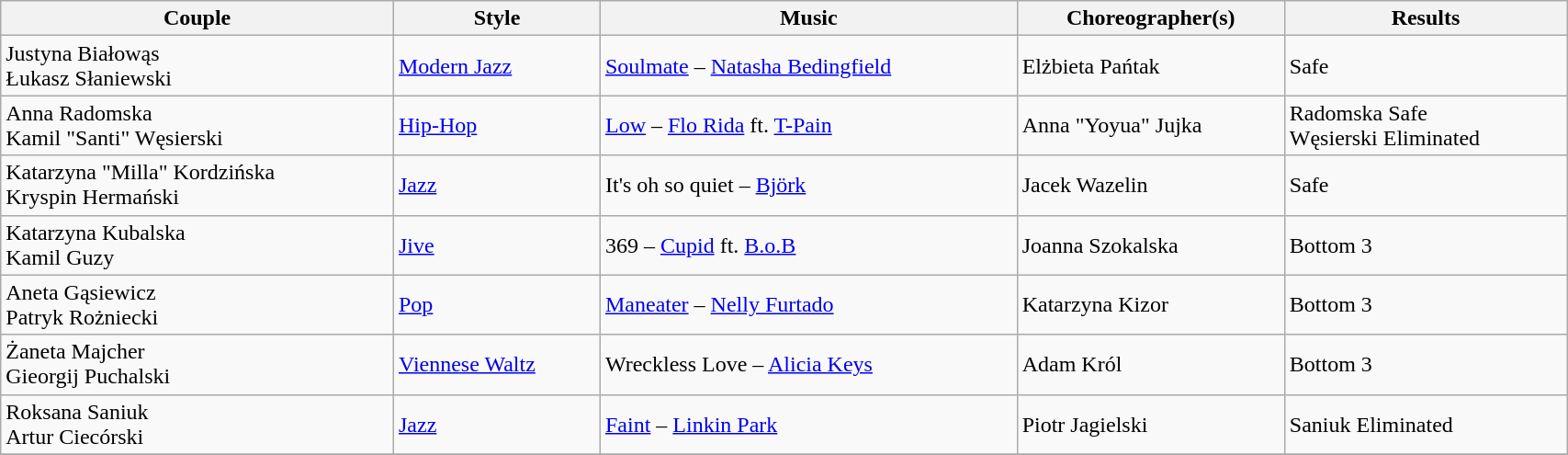<table class="wikitable" width="90%">
<tr>
<th>Couple</th>
<th>Style</th>
<th>Music</th>
<th>Choreographer(s)</th>
<th>Results</th>
</tr>
<tr>
<td>Justyna Białowąs<br>Łukasz Słaniewski</td>
<td><a href='#'>Modern Jazz</a></td>
<td><a href='#'>Soulmate</a> – <a href='#'>Natasha Bedingfield</a></td>
<td>Elżbieta Pańtak</td>
<td>Safe</td>
</tr>
<tr>
<td>Anna Radomska<br>Kamil "Santi" Węsierski</td>
<td><a href='#'>Hip-Hop</a></td>
<td><a href='#'>Low</a> – <a href='#'>Flo Rida</a> ft. <a href='#'>T-Pain</a></td>
<td>Anna "Yoyua" Jujka</td>
<td>Radomska Safe<br>Węsierski Eliminated</td>
</tr>
<tr>
<td>Katarzyna "Milla" Kordzińska<br>Kryspin Hermański</td>
<td><a href='#'>Jazz</a></td>
<td>It's oh so quiet – <a href='#'>Björk</a></td>
<td>Jacek Wazelin</td>
<td>Safe</td>
</tr>
<tr>
<td>Katarzyna Kubalska<br>Kamil Guzy</td>
<td><a href='#'>Jive</a></td>
<td>369 – <a href='#'>Cupid</a> ft. <a href='#'>B.o.B</a></td>
<td>Joanna Szokalska</td>
<td>Bottom 3</td>
</tr>
<tr>
<td>Aneta Gąsiewicz<br>Patryk Rożniecki</td>
<td><a href='#'>Pop</a></td>
<td><a href='#'>Maneater</a> – <a href='#'>Nelly Furtado</a></td>
<td>Katarzyna Kizor</td>
<td>Bottom 3</td>
</tr>
<tr>
<td>Żaneta Majcher<br>Gieorgij Puchalski</td>
<td><a href='#'>Viennese Waltz</a></td>
<td>Wreckless Love – <a href='#'>Alicia Keys</a></td>
<td>Adam Król</td>
<td>Bottom 3</td>
</tr>
<tr>
<td>Roksana Saniuk<br>Artur Ciecórski</td>
<td><a href='#'>Jazz</a></td>
<td><a href='#'>Faint</a> – <a href='#'>Linkin Park</a></td>
<td>Piotr Jagielski</td>
<td>Saniuk Eliminated</td>
</tr>
<tr>
</tr>
</table>
